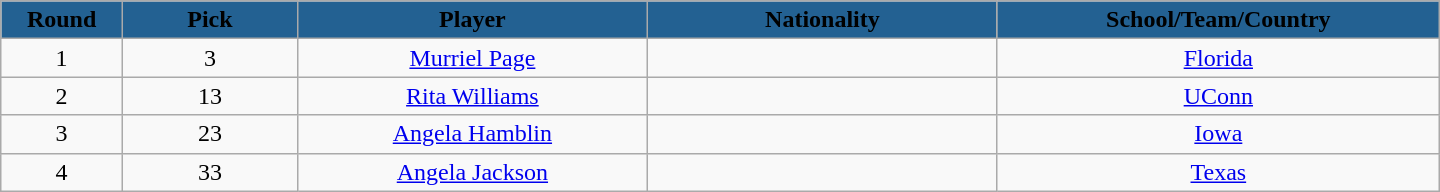<table class="wikitable" style="text-align:center; width:60em">
<tr>
<th style="background: #236192" width="2%"><span>Round</span></th>
<th style="background: #236192" width="5%"><span>Pick</span></th>
<th style="background: #236192" width="10%"><span>Player</span></th>
<th style="background: #236192" width="10%"><span>Nationality</span></th>
<th style="background: #236192" width="10%"><span>School/Team/Country</span></th>
</tr>
<tr>
<td>1</td>
<td>3</td>
<td><a href='#'>Murriel Page</a></td>
<td></td>
<td><a href='#'>Florida</a></td>
</tr>
<tr>
<td>2</td>
<td>13</td>
<td><a href='#'>Rita Williams</a></td>
<td></td>
<td><a href='#'>UConn</a></td>
</tr>
<tr>
<td>3</td>
<td>23</td>
<td><a href='#'>Angela Hamblin</a></td>
<td></td>
<td><a href='#'>Iowa</a></td>
</tr>
<tr>
<td>4</td>
<td>33</td>
<td><a href='#'>Angela Jackson</a></td>
<td></td>
<td><a href='#'>Texas</a></td>
</tr>
</table>
